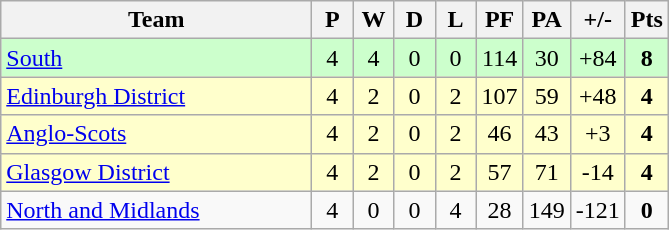<table class="wikitable" style="text-align: center;">
<tr>
<th width="200">Team</th>
<th width="20">P</th>
<th width="20">W</th>
<th width="20">D</th>
<th width="20">L</th>
<th width="20">PF</th>
<th width="20">PA</th>
<th width="25">+/-</th>
<th width="20">Pts</th>
</tr>
<tr bgcolor="#ccffcc">
<td align="left"><a href='#'>South</a></td>
<td>4</td>
<td>4</td>
<td>0</td>
<td>0</td>
<td>114</td>
<td>30</td>
<td>+84</td>
<td><strong>8</strong></td>
</tr>
<tr bgcolor="#ffffcc">
<td align="left"><a href='#'>Edinburgh District</a></td>
<td>4</td>
<td>2</td>
<td>0</td>
<td>2</td>
<td>107</td>
<td>59</td>
<td>+48</td>
<td><strong>4</strong></td>
</tr>
<tr bgcolor="#ffffcc">
<td align="left"><a href='#'>Anglo-Scots</a></td>
<td>4</td>
<td>2</td>
<td>0</td>
<td>2</td>
<td>46</td>
<td>43</td>
<td>+3</td>
<td><strong>4</strong></td>
</tr>
<tr bgcolor="#ffffcc">
<td align="left"><a href='#'>Glasgow District</a></td>
<td>4</td>
<td>2</td>
<td>0</td>
<td>2</td>
<td>57</td>
<td>71</td>
<td>-14</td>
<td><strong>4</strong></td>
</tr>
<tr>
<td align="left"><a href='#'>North and Midlands</a></td>
<td>4</td>
<td>0</td>
<td>0</td>
<td>4</td>
<td>28</td>
<td>149</td>
<td>-121</td>
<td><strong>0</strong></td>
</tr>
</table>
